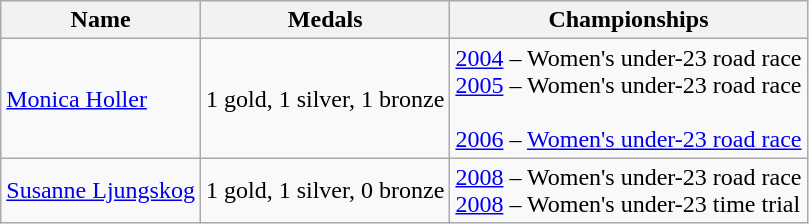<table class="wikitable">
<tr>
<th>Name</th>
<th>Medals</th>
<th>Championships</th>
</tr>
<tr>
<td><a href='#'>Monica Holler</a></td>
<td>1 gold, 1 silver, 1 bronze</td>
<td> <a href='#'>2004</a> – Women's under-23 road race<br> <a href='#'>2005</a> – Women's under-23 road race<br><br> <a href='#'>2006</a>  – <a href='#'>Women's under-23 road race</a></td>
</tr>
<tr>
<td><a href='#'>Susanne Ljungskog</a></td>
<td>1 gold, 1 silver, 0 bronze</td>
<td> <a href='#'>2008</a> – Women's under-23 road race<br> <a href='#'>2008</a> – Women's under-23 time trial</td>
</tr>
</table>
